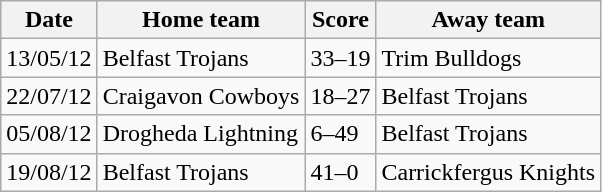<table class="wikitable">
<tr>
<th>Date</th>
<th>Home team</th>
<th>Score</th>
<th>Away team</th>
</tr>
<tr>
<td>13/05/12</td>
<td>Belfast Trojans</td>
<td>33–19</td>
<td>Trim Bulldogs</td>
</tr>
<tr>
<td>22/07/12</td>
<td>Craigavon Cowboys</td>
<td>18–27</td>
<td>Belfast Trojans</td>
</tr>
<tr>
<td>05/08/12</td>
<td>Drogheda Lightning</td>
<td>6–49</td>
<td>Belfast Trojans</td>
</tr>
<tr>
<td>19/08/12</td>
<td>Belfast Trojans</td>
<td>41–0</td>
<td>Carrickfergus Knights</td>
</tr>
</table>
